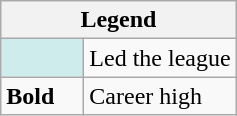<table class="wikitable mw-collapsible">
<tr>
<th colspan="2">Legend</th>
</tr>
<tr>
<td style="background:#cfecec; width:3em;"></td>
<td>Led the league</td>
</tr>
<tr>
<td><strong>Bold</strong></td>
<td>Career high</td>
</tr>
</table>
